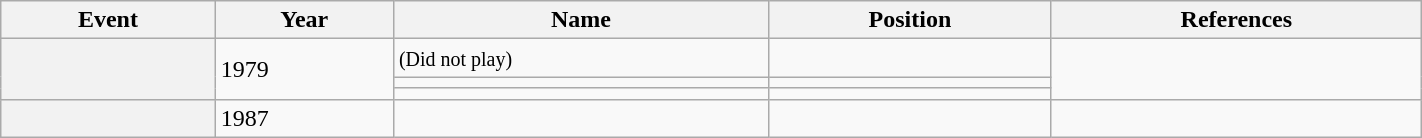<table class="wikitable sortable" width="75%">
<tr>
<th scope="col">Event</th>
<th scope="col">Year</th>
<th scope="col">Name</th>
<th scope="col">Position</th>
<th scope="col" class="unsortable">References</th>
</tr>
<tr>
<th scope="row" rowspan="3"></th>
<td rowspan="3">1979</td>
<td> <small>(Did not play)</small></td>
<td></td>
<td rowspan="3"></td>
</tr>
<tr>
<td></td>
<td></td>
</tr>
<tr>
<td></td>
<td></td>
</tr>
<tr>
<th scope="row"></th>
<td>1987</td>
<td></td>
<td></td>
<td></td>
</tr>
</table>
